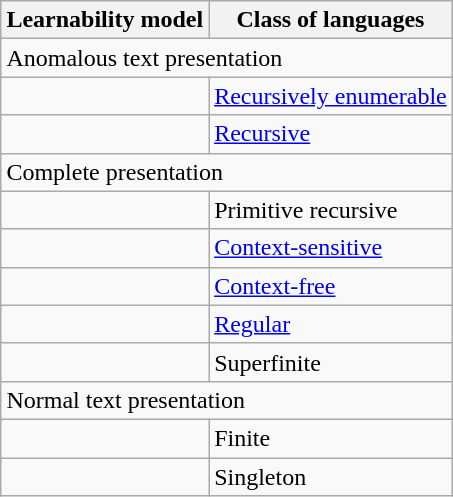<table class="wikitable" style="float: right">
<tr>
<th>Learnability model</th>
<th>Class of languages</th>
</tr>
<tr>
<td colspan="2">Anomalous text presentation</td>
</tr>
<tr>
<td></td>
<td><a href='#'>Recursively enumerable</a></td>
</tr>
<tr>
<td></td>
<td><a href='#'>Recursive</a></td>
</tr>
<tr>
<td colspan="2">Complete presentation</td>
</tr>
<tr>
<td></td>
<td>Primitive recursive</td>
</tr>
<tr>
<td></td>
<td><a href='#'>Context-sensitive</a></td>
</tr>
<tr>
<td></td>
<td><a href='#'>Context-free</a></td>
</tr>
<tr>
<td></td>
<td><a href='#'>Regular</a></td>
</tr>
<tr>
<td></td>
<td>Superfinite</td>
</tr>
<tr>
<td colspan="2">Normal text presentation</td>
</tr>
<tr>
<td></td>
<td>Finite</td>
</tr>
<tr>
<td></td>
<td>Singleton</td>
</tr>
</table>
